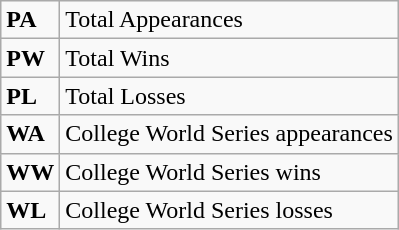<table class="wikitable">
<tr>
<td><strong>PA</strong></td>
<td>Total Appearances</td>
</tr>
<tr>
<td><strong>PW</strong></td>
<td>Total Wins</td>
</tr>
<tr>
<td><strong>PL</strong></td>
<td>Total Losses</td>
</tr>
<tr>
<td><strong>WA</strong></td>
<td>College World Series appearances</td>
</tr>
<tr>
<td><strong>WW</strong></td>
<td>College World Series wins</td>
</tr>
<tr>
<td><strong>WL</strong></td>
<td>College World Series losses</td>
</tr>
</table>
